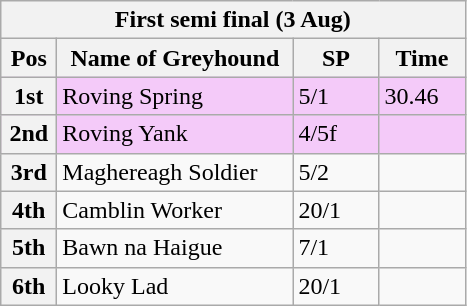<table class="wikitable">
<tr>
<th colspan="6">First semi final (3 Aug)</th>
</tr>
<tr>
<th width=30>Pos</th>
<th width=150>Name of Greyhound</th>
<th width=50>SP</th>
<th width=50>Time</th>
</tr>
<tr style="background: #f4caf9;">
<th>1st</th>
<td>Roving Spring</td>
<td>5/1</td>
<td>30.46</td>
</tr>
<tr style="background: #f4caf9;">
<th>2nd</th>
<td>Roving Yank</td>
<td>4/5f</td>
<td></td>
</tr>
<tr>
<th>3rd</th>
<td>Maghereagh Soldier</td>
<td>5/2</td>
<td></td>
</tr>
<tr>
<th>4th</th>
<td>Camblin Worker</td>
<td>20/1</td>
<td></td>
</tr>
<tr>
<th>5th</th>
<td>Bawn na Haigue</td>
<td>7/1</td>
<td></td>
</tr>
<tr>
<th>6th</th>
<td>Looky Lad</td>
<td>20/1</td>
<td></td>
</tr>
</table>
